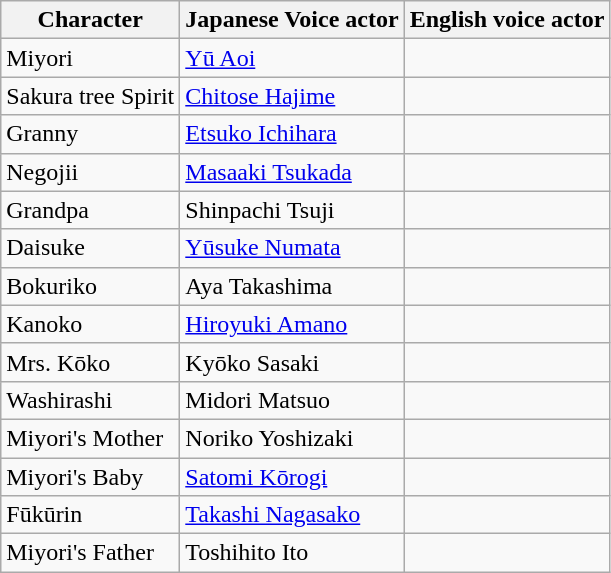<table class="wikitable">
<tr>
<th>Character</th>
<th>Japanese Voice actor</th>
<th>English voice actor</th>
</tr>
<tr>
<td>Miyori</td>
<td><a href='#'>Yū Aoi</a></td>
<td></td>
</tr>
<tr>
<td>Sakura tree Spirit</td>
<td><a href='#'>Chitose Hajime</a></td>
<td></td>
</tr>
<tr>
<td>Granny</td>
<td><a href='#'>Etsuko Ichihara</a></td>
<td></td>
</tr>
<tr>
<td>Negojii</td>
<td><a href='#'>Masaaki Tsukada</a></td>
<td></td>
</tr>
<tr>
<td>Grandpa</td>
<td>Shinpachi Tsuji</td>
<td></td>
</tr>
<tr>
<td>Daisuke</td>
<td><a href='#'>Yūsuke Numata</a></td>
<td></td>
</tr>
<tr>
<td>Bokuriko</td>
<td>Aya Takashima</td>
<td></td>
</tr>
<tr>
<td>Kanoko</td>
<td><a href='#'>Hiroyuki Amano</a></td>
<td></td>
</tr>
<tr>
<td>Mrs. Kōko</td>
<td>Kyōko Sasaki</td>
<td></td>
</tr>
<tr>
<td>Washirashi</td>
<td>Midori Matsuo</td>
<td></td>
</tr>
<tr>
<td>Miyori's Mother</td>
<td>Noriko Yoshizaki</td>
<td></td>
</tr>
<tr>
<td>Miyori's Baby</td>
<td><a href='#'>Satomi Kōrogi</a></td>
<td></td>
</tr>
<tr>
<td>Fūkūrin</td>
<td><a href='#'>Takashi Nagasako</a></td>
<td></td>
</tr>
<tr>
<td>Miyori's Father</td>
<td>Toshihito Ito</td>
<td></td>
</tr>
</table>
